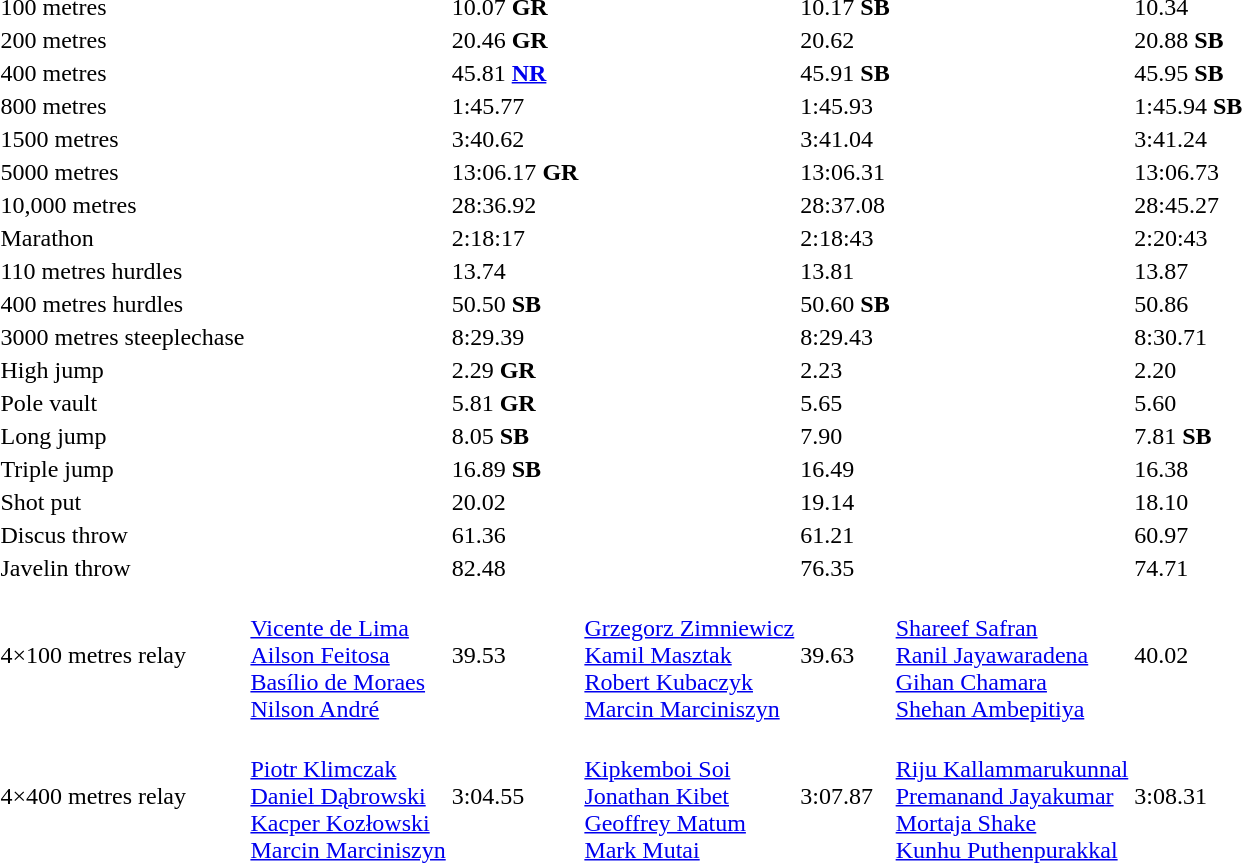<table>
<tr>
<td>100 metres<br></td>
<td></td>
<td>10.07 <strong>GR</strong></td>
<td></td>
<td>10.17 <strong>SB</strong></td>
<td></td>
<td>10.34</td>
</tr>
<tr>
<td>200 metres<br></td>
<td></td>
<td>20.46 <strong>GR</strong></td>
<td></td>
<td>20.62</td>
<td></td>
<td>20.88 <strong>SB</strong></td>
</tr>
<tr>
<td>400 metres<br></td>
<td></td>
<td>45.81 <strong><a href='#'>NR</a></strong></td>
<td></td>
<td>45.91 <strong>SB</strong></td>
<td></td>
<td>45.95 <strong>SB</strong></td>
</tr>
<tr>
<td>800 metres<br></td>
<td></td>
<td>1:45.77</td>
<td></td>
<td>1:45.93</td>
<td></td>
<td>1:45.94 <strong>SB</strong></td>
</tr>
<tr>
<td>1500 metres<br></td>
<td></td>
<td>3:40.62</td>
<td></td>
<td>3:41.04</td>
<td></td>
<td>3:41.24</td>
</tr>
<tr>
<td>5000 metres<br></td>
<td></td>
<td>13:06.17 <strong>GR</strong></td>
<td></td>
<td>13:06.31</td>
<td></td>
<td>13:06.73</td>
</tr>
<tr>
<td>10,000 metres<br></td>
<td></td>
<td>28:36.92</td>
<td></td>
<td>28:37.08</td>
<td></td>
<td>28:45.27</td>
</tr>
<tr>
<td>Marathon<br></td>
<td></td>
<td>2:18:17</td>
<td></td>
<td>2:18:43</td>
<td></td>
<td>2:20:43</td>
</tr>
<tr>
<td>110 metres hurdles<br></td>
<td></td>
<td>13.74</td>
<td></td>
<td>13.81</td>
<td></td>
<td>13.87</td>
</tr>
<tr>
<td>400 metres hurdles<br></td>
<td></td>
<td>50.50 <strong>SB</strong></td>
<td></td>
<td>50.60 <strong>SB</strong></td>
<td></td>
<td>50.86</td>
</tr>
<tr>
<td>3000 metres steeplechase<br></td>
<td></td>
<td>8:29.39</td>
<td></td>
<td>8:29.43</td>
<td></td>
<td>8:30.71</td>
</tr>
<tr>
<td>High jump<br></td>
<td></td>
<td>2.29 <strong>GR</strong></td>
<td></td>
<td>2.23</td>
<td></td>
<td>2.20</td>
</tr>
<tr>
<td>Pole vault<br></td>
<td></td>
<td>5.81 <strong>GR</strong></td>
<td></td>
<td>5.65</td>
<td></td>
<td>5.60</td>
</tr>
<tr>
<td>Long jump<br></td>
<td></td>
<td>8.05 <strong>SB</strong></td>
<td></td>
<td>7.90</td>
<td></td>
<td>7.81 <strong>SB</strong></td>
</tr>
<tr>
<td>Triple jump<br></td>
<td></td>
<td>16.89 <strong>SB</strong></td>
<td></td>
<td>16.49</td>
<td></td>
<td>16.38</td>
</tr>
<tr>
<td>Shot put<br></td>
<td></td>
<td>20.02</td>
<td></td>
<td>19.14</td>
<td></td>
<td>18.10</td>
</tr>
<tr>
<td>Discus throw<br></td>
<td></td>
<td>61.36</td>
<td></td>
<td>61.21</td>
<td></td>
<td>60.97</td>
</tr>
<tr>
<td>Javelin throw<br></td>
<td></td>
<td>82.48</td>
<td></td>
<td>76.35</td>
<td></td>
<td>74.71</td>
</tr>
<tr>
<td>4×100 metres relay<br></td>
<td valign=top><br><a href='#'>Vicente de Lima</a><br><a href='#'>Ailson Feitosa</a><br><a href='#'>Basílio de Moraes</a><br><a href='#'>Nilson André</a></td>
<td>39.53</td>
<td valign=top><br><a href='#'>Grzegorz Zimniewicz</a><br><a href='#'>Kamil Masztak</a><br><a href='#'>Robert Kubaczyk</a><br><a href='#'>Marcin Marciniszyn</a></td>
<td>39.63</td>
<td valign=top><br><a href='#'>Shareef Safran</a><br><a href='#'>Ranil Jayawaradena</a><br><a href='#'>Gihan Chamara</a><br><a href='#'>Shehan Ambepitiya</a></td>
<td>40.02</td>
</tr>
<tr>
<td>4×400 metres relay<br></td>
<td valign=top><br><a href='#'>Piotr Klimczak</a><br><a href='#'>Daniel Dąbrowski</a><br><a href='#'>Kacper Kozłowski</a><br><a href='#'>Marcin Marciniszyn</a></td>
<td>3:04.55</td>
<td valign=top><br><a href='#'>Kipkemboi Soi</a><br><a href='#'>Jonathan Kibet</a><br><a href='#'>Geoffrey Matum</a><br><a href='#'>Mark Mutai</a></td>
<td>3:07.87</td>
<td valign=top><br><a href='#'>Riju Kallammarukunnal</a><br><a href='#'>Premanand Jayakumar</a><br><a href='#'>Mortaja Shake</a><br><a href='#'>Kunhu Puthenpurakkal</a></td>
<td>3:08.31</td>
</tr>
</table>
